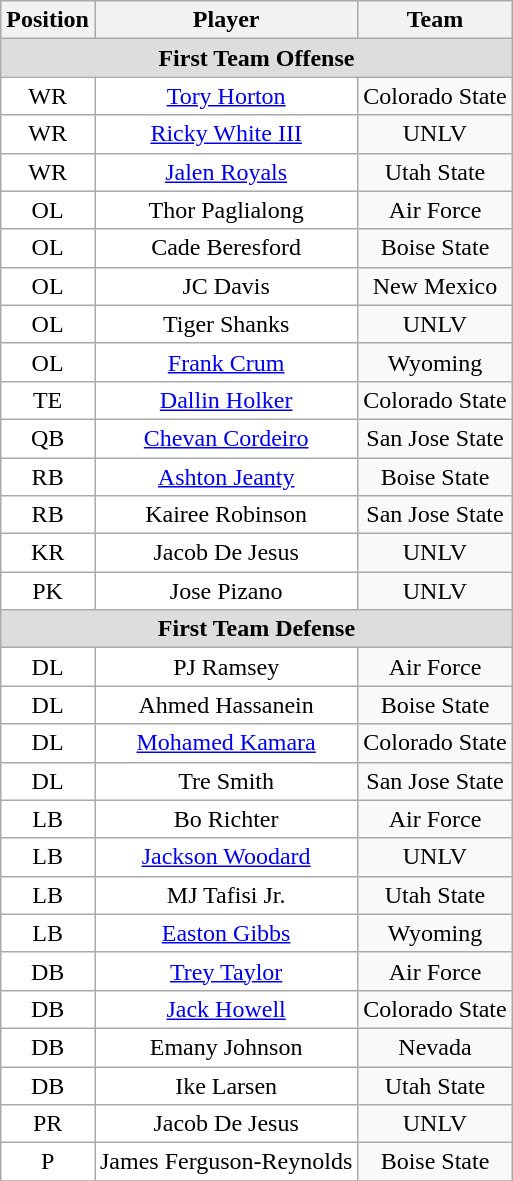<table class="wikitable" border="0">
<tr>
<th>Position</th>
<th>Player</th>
<th>Team</th>
</tr>
<tr>
<td colspan="3" style="text-align:center; background:#ddd;"><strong>First Team Offense </strong></td>
</tr>
<tr style="text-align:center;">
<td style="background:white">WR</td>
<td style="background:white"><a href='#'>Tory Horton</a></td>
<td style=>Colorado State</td>
</tr>
<tr style="text-align:center;">
<td style="background:white">WR</td>
<td style="background:white"><a href='#'>Ricky White III</a></td>
<td style=>UNLV</td>
</tr>
<tr style="text-align:center;">
<td style="background:white">WR</td>
<td style="background:white"><a href='#'>Jalen Royals</a></td>
<td style=>Utah State</td>
</tr>
<tr style="text-align:center;">
<td style="background:white">OL</td>
<td style="background:white">Thor Paglialong</td>
<td style=>Air Force</td>
</tr>
<tr style="text-align:center;">
<td style="background:white">OL</td>
<td style="background:white">Cade Beresford</td>
<td style=>Boise State</td>
</tr>
<tr style="text-align:center;">
<td style="background:white">OL</td>
<td style="background:white">JC Davis</td>
<td style=>New Mexico</td>
</tr>
<tr style="text-align:center;">
<td style="background:white">OL</td>
<td style="background:white">Tiger Shanks</td>
<td style=>UNLV</td>
</tr>
<tr style="text-align:center;">
<td style="background:white">OL</td>
<td style="background:white"><a href='#'>Frank Crum</a></td>
<td style=>Wyoming</td>
</tr>
<tr style="text-align:center;">
<td style="background:white">TE</td>
<td style="background:white"><a href='#'>Dallin Holker</a></td>
<td style=>Colorado State</td>
</tr>
<tr style="text-align:center;">
<td style="background:white">QB</td>
<td style="background:white"><a href='#'>Chevan Cordeiro</a></td>
<td style=>San Jose State</td>
</tr>
<tr style="text-align:center;">
<td style="background:white">RB</td>
<td style="background:white"><a href='#'>Ashton Jeanty</a></td>
<td style=>Boise State</td>
</tr>
<tr style="text-align:center;">
<td style="background:white">RB</td>
<td style="background:white">Kairee Robinson</td>
<td style=>San Jose State</td>
</tr>
<tr style="text-align:center;">
<td style="background:white">KR</td>
<td style="background:white">Jacob De Jesus</td>
<td style=>UNLV</td>
</tr>
<tr style="text-align:center;">
<td style="background:white">PK</td>
<td style="background:white">Jose Pizano</td>
<td style=>UNLV</td>
</tr>
<tr>
<td colspan="3" style="text-align:center; background:#ddd;"><strong>First Team Defense</strong></td>
</tr>
<tr style="text-align:center;">
<td style="background:white">DL</td>
<td style="background:white">PJ Ramsey</td>
<td style=>Air Force</td>
</tr>
<tr style="text-align:center;">
<td style="background:white">DL</td>
<td style="background:white">Ahmed Hassanein</td>
<td style=>Boise State</td>
</tr>
<tr style="text-align:center;">
<td style="background:white">DL</td>
<td style="background:white"><a href='#'>Mohamed Kamara</a></td>
<td style=>Colorado State</td>
</tr>
<tr style="text-align:center;">
<td style="background:white">DL</td>
<td style="background:white">Tre Smith</td>
<td style=>San Jose State</td>
</tr>
<tr style="text-align:center;">
<td style="background:white">LB</td>
<td style="background:white">Bo Richter</td>
<td style=>Air Force</td>
</tr>
<tr style="text-align:center;">
<td style="background:white">LB</td>
<td style="background:white"><a href='#'>Jackson Woodard</a></td>
<td style=>UNLV</td>
</tr>
<tr style="text-align:center;">
<td style="background:white">LB</td>
<td style="background:white">MJ Tafisi Jr.</td>
<td style=>Utah State</td>
</tr>
<tr style="text-align:center;">
<td style="background:white">LB</td>
<td style="background:white"><a href='#'>Easton Gibbs</a></td>
<td style=>Wyoming</td>
</tr>
<tr style="text-align:center;">
<td style="background:white">DB</td>
<td style="background:white"><a href='#'>Trey Taylor</a></td>
<td style=>Air Force</td>
</tr>
<tr style="text-align:center;">
<td style="background:white">DB</td>
<td style="background:white"><a href='#'>Jack Howell</a></td>
<td style=>Colorado State</td>
</tr>
<tr style="text-align:center;">
<td style="background:white">DB</td>
<td style="background:white">Emany Johnson</td>
<td style=>Nevada</td>
</tr>
<tr style="text-align:center;">
<td style="background:white">DB</td>
<td style="background:white">Ike Larsen</td>
<td style=>Utah State</td>
</tr>
<tr style="text-align:center;">
<td style="background:white">PR</td>
<td style="background:white">Jacob De Jesus</td>
<td style=>UNLV</td>
</tr>
<tr style="text-align:center;">
<td style="background:white">P</td>
<td style="background:white">James Ferguson-Reynolds</td>
<td style=>Boise State</td>
</tr>
<tr>
</tr>
</table>
